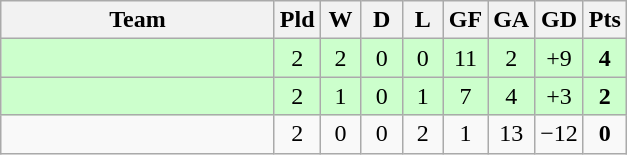<table class="wikitable" style="text-align: center;">
<tr>
<th width=175>Team</th>
<th width=20>Pld</th>
<th width=20>W</th>
<th width=20>D</th>
<th width=20>L</th>
<th width=20>GF</th>
<th width=20>GA</th>
<th width=20>GD</th>
<th width=20>Pts</th>
</tr>
<tr bgcolor=ccffcc>
<td style="text-align:left;"></td>
<td>2</td>
<td>2</td>
<td>0</td>
<td>0</td>
<td>11</td>
<td>2</td>
<td>+9</td>
<td><strong>4</strong></td>
</tr>
<tr bgcolor=ccffcc>
<td style="text-align:left;"></td>
<td>2</td>
<td>1</td>
<td>0</td>
<td>1</td>
<td>7</td>
<td>4</td>
<td>+3</td>
<td><strong>2</strong></td>
</tr>
<tr>
<td style="text-align:left;"></td>
<td>2</td>
<td>0</td>
<td>0</td>
<td>2</td>
<td>1</td>
<td>13</td>
<td>−12</td>
<td><strong>0</strong></td>
</tr>
</table>
